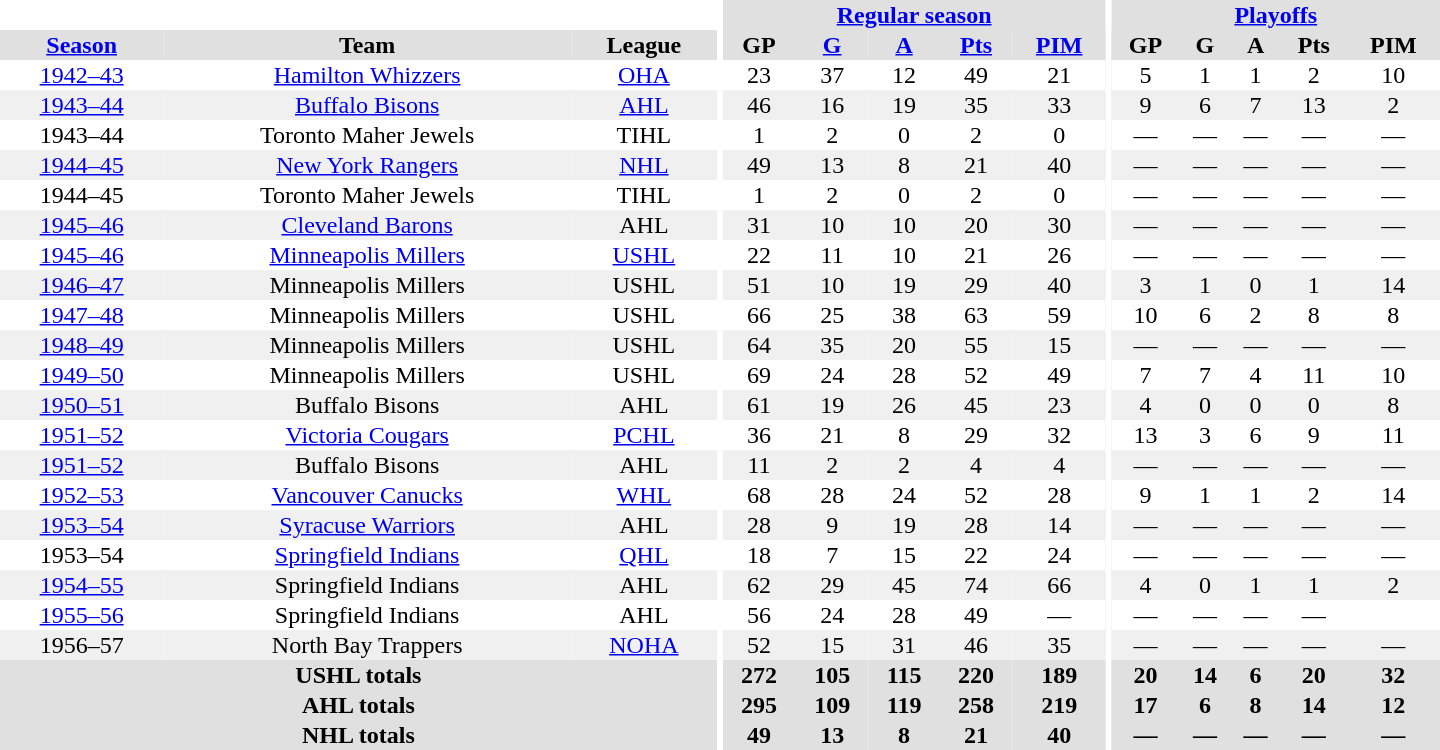<table border="0" cellpadding="1" cellspacing="0" style="text-align:center; width:60em">
<tr bgcolor="#e0e0e0">
<th colspan="3" bgcolor="#ffffff"></th>
<th rowspan="100" bgcolor="#ffffff"></th>
<th colspan="5"><a href='#'>Regular season</a></th>
<th rowspan="100" bgcolor="#ffffff"></th>
<th colspan="5"><a href='#'>Playoffs</a></th>
</tr>
<tr bgcolor="#e0e0e0">
<th><a href='#'>Season</a></th>
<th>Team</th>
<th>League</th>
<th>GP</th>
<th><a href='#'>G</a></th>
<th><a href='#'>A</a></th>
<th><a href='#'>Pts</a></th>
<th><a href='#'>PIM</a></th>
<th>GP</th>
<th>G</th>
<th>A</th>
<th>Pts</th>
<th>PIM</th>
</tr>
<tr>
<td><a href='#'>1942–43</a></td>
<td><a href='#'>Hamilton Whizzers</a></td>
<td><a href='#'>OHA</a></td>
<td>23</td>
<td>37</td>
<td>12</td>
<td>49</td>
<td>21</td>
<td>5</td>
<td>1</td>
<td>1</td>
<td>2</td>
<td>10</td>
</tr>
<tr bgcolor="#f0f0f0">
<td><a href='#'>1943–44</a></td>
<td><a href='#'>Buffalo Bisons</a></td>
<td><a href='#'>AHL</a></td>
<td>46</td>
<td>16</td>
<td>19</td>
<td>35</td>
<td>33</td>
<td>9</td>
<td>6</td>
<td>7</td>
<td>13</td>
<td>2</td>
</tr>
<tr>
<td>1943–44</td>
<td>Toronto Maher Jewels</td>
<td>TIHL</td>
<td>1</td>
<td>2</td>
<td>0</td>
<td>2</td>
<td>0</td>
<td>—</td>
<td>—</td>
<td>—</td>
<td>—</td>
<td>—</td>
</tr>
<tr bgcolor="#f0f0f0">
<td><a href='#'>1944–45</a></td>
<td><a href='#'>New York Rangers</a></td>
<td><a href='#'>NHL</a></td>
<td>49</td>
<td>13</td>
<td>8</td>
<td>21</td>
<td>40</td>
<td>—</td>
<td>—</td>
<td>—</td>
<td>—</td>
<td>—</td>
</tr>
<tr>
<td>1944–45</td>
<td>Toronto Maher Jewels</td>
<td>TIHL</td>
<td>1</td>
<td>2</td>
<td>0</td>
<td>2</td>
<td>0</td>
<td>—</td>
<td>—</td>
<td>—</td>
<td>—</td>
<td>—</td>
</tr>
<tr bgcolor="#f0f0f0">
<td><a href='#'>1945–46</a></td>
<td><a href='#'>Cleveland Barons</a></td>
<td>AHL</td>
<td>31</td>
<td>10</td>
<td>10</td>
<td>20</td>
<td>30</td>
<td>—</td>
<td>—</td>
<td>—</td>
<td>—</td>
<td>—</td>
</tr>
<tr>
<td><a href='#'>1945–46</a></td>
<td><a href='#'>Minneapolis Millers</a></td>
<td><a href='#'>USHL</a></td>
<td>22</td>
<td>11</td>
<td>10</td>
<td>21</td>
<td>26</td>
<td>—</td>
<td>—</td>
<td>—</td>
<td>—</td>
<td>—</td>
</tr>
<tr bgcolor="#f0f0f0">
<td><a href='#'>1946–47</a></td>
<td>Minneapolis Millers</td>
<td>USHL</td>
<td>51</td>
<td>10</td>
<td>19</td>
<td>29</td>
<td>40</td>
<td>3</td>
<td>1</td>
<td>0</td>
<td>1</td>
<td>14</td>
</tr>
<tr>
<td><a href='#'>1947–48</a></td>
<td>Minneapolis Millers</td>
<td>USHL</td>
<td>66</td>
<td>25</td>
<td>38</td>
<td>63</td>
<td>59</td>
<td>10</td>
<td>6</td>
<td>2</td>
<td>8</td>
<td>8</td>
</tr>
<tr bgcolor="#f0f0f0">
<td><a href='#'>1948–49</a></td>
<td>Minneapolis Millers</td>
<td>USHL</td>
<td>64</td>
<td>35</td>
<td>20</td>
<td>55</td>
<td>15</td>
<td>—</td>
<td>—</td>
<td>—</td>
<td>—</td>
<td>—</td>
</tr>
<tr>
<td><a href='#'>1949–50</a></td>
<td>Minneapolis Millers</td>
<td>USHL</td>
<td>69</td>
<td>24</td>
<td>28</td>
<td>52</td>
<td>49</td>
<td>7</td>
<td>7</td>
<td>4</td>
<td>11</td>
<td>10</td>
</tr>
<tr bgcolor="#f0f0f0">
<td><a href='#'>1950–51</a></td>
<td>Buffalo Bisons</td>
<td>AHL</td>
<td>61</td>
<td>19</td>
<td>26</td>
<td>45</td>
<td>23</td>
<td>4</td>
<td>0</td>
<td>0</td>
<td>0</td>
<td>8</td>
</tr>
<tr>
<td><a href='#'>1951–52</a></td>
<td><a href='#'>Victoria Cougars</a></td>
<td><a href='#'>PCHL</a></td>
<td>36</td>
<td>21</td>
<td>8</td>
<td>29</td>
<td>32</td>
<td>13</td>
<td>3</td>
<td>6</td>
<td>9</td>
<td>11</td>
</tr>
<tr bgcolor="#f0f0f0">
<td><a href='#'>1951–52</a></td>
<td>Buffalo Bisons</td>
<td>AHL</td>
<td>11</td>
<td>2</td>
<td>2</td>
<td>4</td>
<td>4</td>
<td>—</td>
<td>—</td>
<td>—</td>
<td>—</td>
<td>—</td>
</tr>
<tr>
<td><a href='#'>1952–53</a></td>
<td><a href='#'>Vancouver Canucks</a></td>
<td><a href='#'>WHL</a></td>
<td>68</td>
<td>28</td>
<td>24</td>
<td>52</td>
<td>28</td>
<td>9</td>
<td>1</td>
<td>1</td>
<td>2</td>
<td>14</td>
</tr>
<tr bgcolor="#f0f0f0">
<td><a href='#'>1953–54</a></td>
<td><a href='#'>Syracuse Warriors</a></td>
<td>AHL</td>
<td>28</td>
<td>9</td>
<td>19</td>
<td>28</td>
<td>14</td>
<td>—</td>
<td>—</td>
<td>—</td>
<td>—</td>
<td>—</td>
</tr>
<tr>
<td>1953–54</td>
<td><a href='#'>Springfield Indians</a></td>
<td><a href='#'>QHL</a></td>
<td>18</td>
<td>7</td>
<td>15</td>
<td>22</td>
<td>24</td>
<td>—</td>
<td>—</td>
<td>—</td>
<td>—</td>
<td>—</td>
</tr>
<tr bgcolor="#f0f0f0">
<td><a href='#'>1954–55</a></td>
<td>Springfield Indians</td>
<td>AHL</td>
<td>62</td>
<td>29</td>
<td>45</td>
<td>74</td>
<td>66</td>
<td>4</td>
<td>0</td>
<td>1</td>
<td>1</td>
<td>2</td>
</tr>
<tr>
<td><a href='#'>1955–56</a></td>
<td>Springfield Indians</td>
<td>AHL</td>
<td>56</td>
<td>24</td>
<td>28</td>
<td 52>49</td>
<td>—</td>
<td>—</td>
<td>—</td>
<td>—</td>
<td>—</td>
</tr>
<tr bgcolor="#f0f0f0">
<td>1956–57</td>
<td>North Bay Trappers</td>
<td><a href='#'>NOHA</a></td>
<td>52</td>
<td>15</td>
<td>31</td>
<td>46</td>
<td>35</td>
<td>—</td>
<td>—</td>
<td>—</td>
<td>—</td>
<td>—</td>
</tr>
<tr bgcolor="#e0e0e0">
<th colspan="3">USHL totals</th>
<th>272</th>
<th>105</th>
<th>115</th>
<th>220</th>
<th>189</th>
<th>20</th>
<th>14</th>
<th>6</th>
<th>20</th>
<th>32</th>
</tr>
<tr bgcolor="#e0e0e0">
<th colspan="3">AHL totals</th>
<th>295</th>
<th>109</th>
<th>119</th>
<th>258</th>
<th>219</th>
<th>17</th>
<th>6</th>
<th>8</th>
<th>14</th>
<th>12</th>
</tr>
<tr bgcolor="#e0e0e0">
<th colspan="3">NHL totals</th>
<th>49</th>
<th>13</th>
<th>8</th>
<th>21</th>
<th>40</th>
<th>—</th>
<th>—</th>
<th>—</th>
<th>—</th>
<th>—</th>
</tr>
</table>
